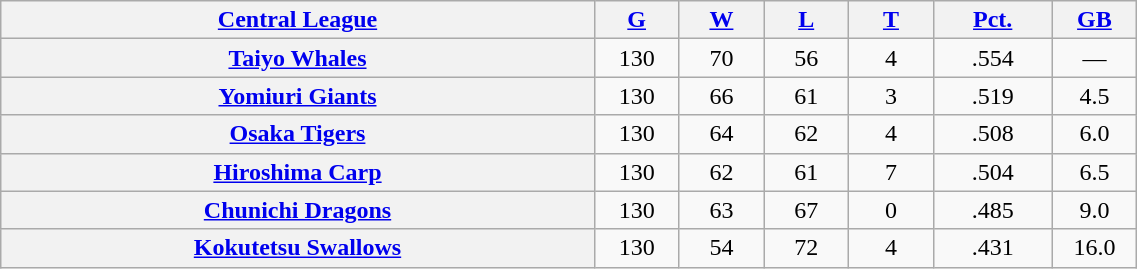<table class="wikitable plainrowheaders" width="60%" style="text-align:center;">
<tr>
<th scope="col" width="35%"><a href='#'>Central League</a></th>
<th scope="col" width="5%"><a href='#'>G</a></th>
<th scope="col" width="5%"><a href='#'>W</a></th>
<th scope="col" width="5%"><a href='#'>L</a></th>
<th scope="col" width="5%"><a href='#'>T</a></th>
<th scope="col" width="7%"><a href='#'>Pct.</a></th>
<th scope="col" width="5%"><a href='#'>GB</a></th>
</tr>
<tr>
<th scope="row" style="text-align:center;"><a href='#'>Taiyo Whales</a></th>
<td>130</td>
<td>70</td>
<td>56</td>
<td>4</td>
<td>.554</td>
<td>—</td>
</tr>
<tr>
<th scope="row" style="text-align:center;"><a href='#'>Yomiuri Giants</a></th>
<td>130</td>
<td>66</td>
<td>61</td>
<td>3</td>
<td>.519</td>
<td>4.5</td>
</tr>
<tr>
<th scope="row" style="text-align:center;"><a href='#'>Osaka Tigers</a></th>
<td>130</td>
<td>64</td>
<td>62</td>
<td>4</td>
<td>.508</td>
<td>6.0</td>
</tr>
<tr>
<th scope="row" style="text-align:center;"><a href='#'>Hiroshima Carp</a></th>
<td>130</td>
<td>62</td>
<td>61</td>
<td>7</td>
<td>.504</td>
<td>6.5</td>
</tr>
<tr>
<th scope="row" style="text-align:center;"><a href='#'>Chunichi Dragons</a></th>
<td>130</td>
<td>63</td>
<td>67</td>
<td>0</td>
<td>.485</td>
<td>9.0</td>
</tr>
<tr>
<th scope="row" style="text-align:center;"><a href='#'>Kokutetsu Swallows</a></th>
<td>130</td>
<td>54</td>
<td>72</td>
<td>4</td>
<td>.431</td>
<td>16.0</td>
</tr>
</table>
